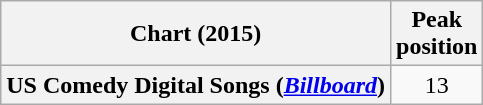<table class="wikitable plainrowheaders" style="text-align:center;">
<tr>
<th scope="col">Chart (2015)</th>
<th scope="col">Peak<br>position</th>
</tr>
<tr>
<th scope="row">US Comedy Digital Songs (<em><a href='#'>Billboard</a></em>)</th>
<td>13</td>
</tr>
</table>
